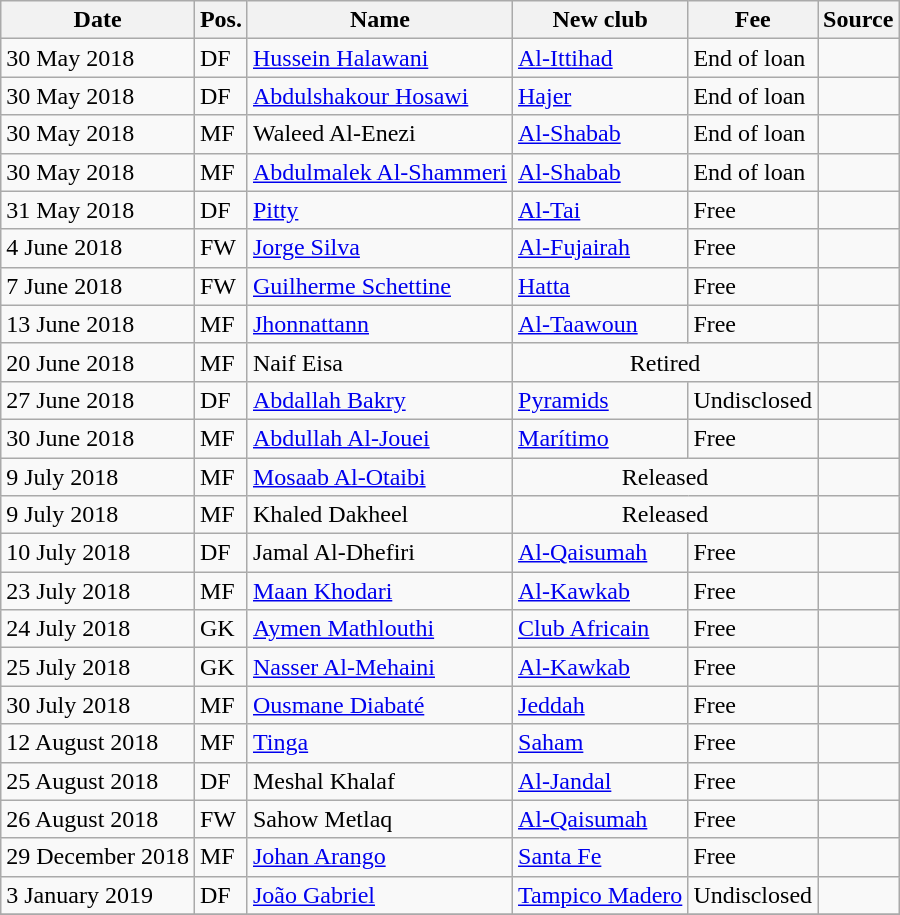<table class="wikitable" style="text-align:left">
<tr>
<th>Date</th>
<th>Pos.</th>
<th>Name</th>
<th>New club</th>
<th>Fee</th>
<th>Source</th>
</tr>
<tr>
<td>30 May 2018</td>
<td>DF</td>
<td> <a href='#'>Hussein Halawani</a></td>
<td> <a href='#'>Al-Ittihad</a></td>
<td>End of loan</td>
<td></td>
</tr>
<tr>
<td>30 May 2018</td>
<td>DF</td>
<td> <a href='#'>Abdulshakour Hosawi</a></td>
<td> <a href='#'>Hajer</a></td>
<td>End of loan</td>
<td></td>
</tr>
<tr>
<td>30 May 2018</td>
<td>MF</td>
<td> Waleed Al-Enezi</td>
<td> <a href='#'>Al-Shabab</a></td>
<td>End of loan</td>
<td></td>
</tr>
<tr>
<td>30 May 2018</td>
<td>MF</td>
<td> <a href='#'>Abdulmalek Al-Shammeri</a></td>
<td> <a href='#'>Al-Shabab</a></td>
<td>End of loan</td>
<td></td>
</tr>
<tr>
<td>31 May 2018</td>
<td>DF</td>
<td> <a href='#'>Pitty</a></td>
<td> <a href='#'>Al-Tai</a></td>
<td>Free</td>
<td></td>
</tr>
<tr>
<td>4 June 2018</td>
<td>FW</td>
<td> <a href='#'>Jorge Silva</a></td>
<td> <a href='#'>Al-Fujairah</a></td>
<td>Free</td>
<td></td>
</tr>
<tr>
<td>7 June 2018</td>
<td>FW</td>
<td> <a href='#'>Guilherme Schettine</a></td>
<td> <a href='#'>Hatta</a></td>
<td>Free</td>
<td></td>
</tr>
<tr>
<td>13 June 2018</td>
<td>MF</td>
<td> <a href='#'>Jhonnattann</a></td>
<td> <a href='#'>Al-Taawoun</a></td>
<td>Free</td>
<td></td>
</tr>
<tr>
<td>20 June 2018</td>
<td>MF</td>
<td> Naif Eisa</td>
<td colspan="2" style="text-align:center;">Retired</td>
<td></td>
</tr>
<tr>
<td>27 June 2018</td>
<td>DF</td>
<td> <a href='#'>Abdallah Bakry</a></td>
<td> <a href='#'>Pyramids</a></td>
<td>Undisclosed</td>
<td></td>
</tr>
<tr>
<td>30 June 2018</td>
<td>MF</td>
<td> <a href='#'>Abdullah Al-Jouei</a></td>
<td> <a href='#'>Marítimo</a></td>
<td>Free</td>
<td></td>
</tr>
<tr>
<td>9 July 2018</td>
<td>MF</td>
<td> <a href='#'>Mosaab Al-Otaibi</a></td>
<td colspan="2" style="text-align:center;">Released</td>
<td></td>
</tr>
<tr>
<td>9 July 2018</td>
<td>MF</td>
<td> Khaled Dakheel</td>
<td colspan="2" style="text-align:center;">Released</td>
<td></td>
</tr>
<tr>
<td>10 July 2018</td>
<td>DF</td>
<td> Jamal Al-Dhefiri</td>
<td> <a href='#'>Al-Qaisumah</a></td>
<td>Free</td>
<td></td>
</tr>
<tr>
<td>23 July 2018</td>
<td>MF</td>
<td> <a href='#'>Maan Khodari</a></td>
<td> <a href='#'>Al-Kawkab</a></td>
<td>Free</td>
<td></td>
</tr>
<tr>
<td>24 July 2018</td>
<td>GK</td>
<td> <a href='#'>Aymen Mathlouthi</a></td>
<td> <a href='#'>Club Africain</a></td>
<td>Free</td>
<td></td>
</tr>
<tr>
<td>25 July 2018</td>
<td>GK</td>
<td> <a href='#'>Nasser Al-Mehaini</a></td>
<td> <a href='#'>Al-Kawkab</a></td>
<td>Free</td>
<td></td>
</tr>
<tr>
<td>30 July 2018</td>
<td>MF</td>
<td> <a href='#'>Ousmane Diabaté</a></td>
<td> <a href='#'>Jeddah</a></td>
<td>Free</td>
<td></td>
</tr>
<tr>
<td>12 August 2018</td>
<td>MF</td>
<td> <a href='#'>Tinga</a></td>
<td> <a href='#'>Saham</a></td>
<td>Free</td>
<td></td>
</tr>
<tr>
<td>25 August 2018</td>
<td>DF</td>
<td> Meshal Khalaf</td>
<td> <a href='#'>Al-Jandal</a></td>
<td>Free</td>
<td></td>
</tr>
<tr>
<td>26 August 2018</td>
<td>FW</td>
<td> Sahow Metlaq</td>
<td> <a href='#'>Al-Qaisumah</a></td>
<td>Free</td>
<td></td>
</tr>
<tr>
<td>29 December 2018</td>
<td>MF</td>
<td> <a href='#'>Johan Arango</a></td>
<td> <a href='#'>Santa Fe</a></td>
<td>Free</td>
<td></td>
</tr>
<tr>
<td>3 January 2019</td>
<td>DF</td>
<td> <a href='#'>João Gabriel</a></td>
<td> <a href='#'>Tampico Madero</a></td>
<td>Undisclosed</td>
<td></td>
</tr>
<tr>
</tr>
</table>
